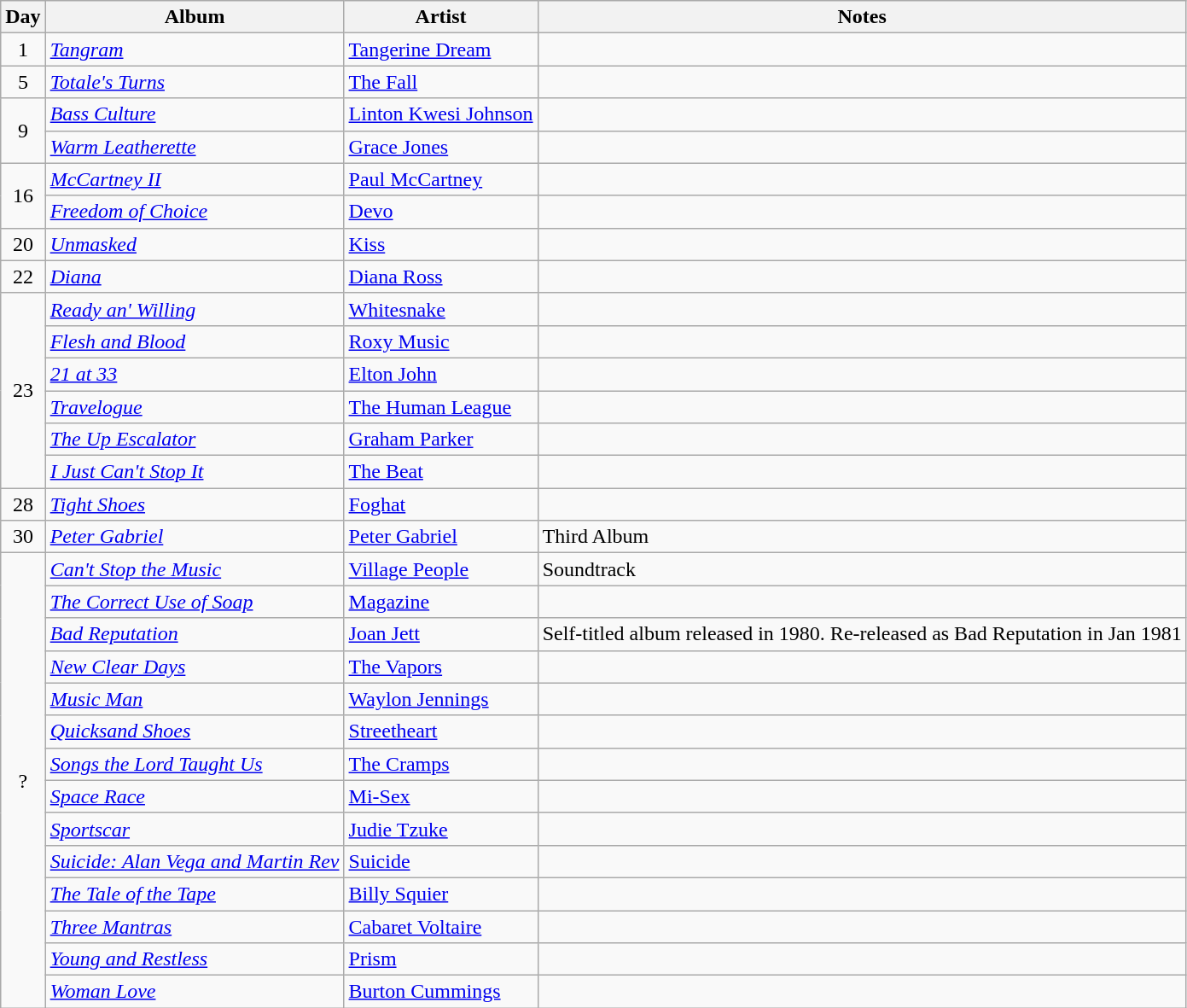<table class="wikitable">
<tr>
<th>Day</th>
<th>Album</th>
<th>Artist</th>
<th>Notes</th>
</tr>
<tr>
<td rowspan="1" align="center">1</td>
<td><em><a href='#'>Tangram</a></em></td>
<td><a href='#'>Tangerine Dream</a></td>
<td></td>
</tr>
<tr>
<td rowspan="1" align="center">5</td>
<td><em><a href='#'>Totale's Turns</a></em></td>
<td><a href='#'>The Fall</a></td>
<td></td>
</tr>
<tr>
<td rowspan="2" align="center">9</td>
<td><em><a href='#'>Bass Culture</a></em></td>
<td><a href='#'>Linton Kwesi Johnson</a></td>
<td></td>
</tr>
<tr>
<td><em><a href='#'>Warm Leatherette</a></em></td>
<td><a href='#'>Grace Jones</a></td>
<td></td>
</tr>
<tr>
<td rowspan="2" align="center">16</td>
<td><em><a href='#'>McCartney II</a></em></td>
<td><a href='#'>Paul McCartney</a></td>
<td></td>
</tr>
<tr>
<td><em><a href='#'>Freedom of Choice</a></em></td>
<td><a href='#'>Devo</a></td>
<td></td>
</tr>
<tr>
<td rowspan="1" align="center">20</td>
<td><em><a href='#'>Unmasked</a></em></td>
<td><a href='#'>Kiss</a></td>
<td></td>
</tr>
<tr>
<td rowspan="1" align="center">22</td>
<td><em><a href='#'>Diana</a></em></td>
<td><a href='#'>Diana Ross</a></td>
<td></td>
</tr>
<tr>
<td rowspan="6" align="center">23</td>
<td><em><a href='#'>Ready an' Willing</a></em></td>
<td><a href='#'>Whitesnake</a></td>
<td></td>
</tr>
<tr>
<td><em><a href='#'>Flesh and Blood</a></em></td>
<td><a href='#'>Roxy Music</a></td>
<td></td>
</tr>
<tr>
<td><em><a href='#'>21 at 33</a></em></td>
<td><a href='#'>Elton John</a></td>
<td></td>
</tr>
<tr>
<td><em><a href='#'>Travelogue</a></em></td>
<td><a href='#'>The Human League</a></td>
<td></td>
</tr>
<tr>
<td><em><a href='#'>The Up Escalator</a></em></td>
<td><a href='#'>Graham Parker</a></td>
<td></td>
</tr>
<tr>
<td><em><a href='#'>I Just Can't Stop It</a></em></td>
<td><a href='#'>The Beat</a></td>
<td></td>
</tr>
<tr>
<td rowspan="1" align="center">28</td>
<td><em><a href='#'>Tight Shoes</a></em></td>
<td><a href='#'>Foghat</a></td>
<td></td>
</tr>
<tr>
<td rowspan="1" align="center">30</td>
<td><em><a href='#'>Peter Gabriel</a></em></td>
<td><a href='#'>Peter Gabriel</a></td>
<td>Third Album</td>
</tr>
<tr>
<td rowspan="14" align="center">?</td>
<td><em><a href='#'>Can't Stop the Music</a></em></td>
<td><a href='#'>Village People</a></td>
<td>Soundtrack</td>
</tr>
<tr>
<td><em><a href='#'>The Correct Use of Soap</a></em></td>
<td><a href='#'>Magazine</a></td>
<td></td>
</tr>
<tr>
<td><em><a href='#'>Bad Reputation</a></em></td>
<td><a href='#'>Joan Jett</a></td>
<td>Self-titled album released in 1980. Re-released as Bad Reputation in Jan 1981</td>
</tr>
<tr>
<td><em><a href='#'>New Clear Days</a></em></td>
<td><a href='#'>The Vapors</a></td>
<td></td>
</tr>
<tr>
<td><em><a href='#'>Music Man</a></em></td>
<td><a href='#'>Waylon Jennings</a></td>
<td></td>
</tr>
<tr>
<td><em><a href='#'>Quicksand Shoes</a></em></td>
<td><a href='#'>Streetheart</a></td>
<td></td>
</tr>
<tr>
<td><em><a href='#'>Songs the Lord Taught Us</a></em></td>
<td><a href='#'>The Cramps</a></td>
<td></td>
</tr>
<tr>
<td><em><a href='#'>Space Race</a></em></td>
<td><a href='#'>Mi-Sex</a></td>
<td></td>
</tr>
<tr>
<td><em><a href='#'>Sportscar</a></em></td>
<td><a href='#'>Judie Tzuke</a></td>
<td></td>
</tr>
<tr>
<td><em><a href='#'>Suicide: Alan Vega and Martin Rev</a></em></td>
<td><a href='#'>Suicide</a></td>
<td></td>
</tr>
<tr>
<td><em><a href='#'>The Tale of the Tape</a></em></td>
<td><a href='#'>Billy Squier</a></td>
<td></td>
</tr>
<tr>
<td><em><a href='#'>Three Mantras</a></em></td>
<td><a href='#'>Cabaret Voltaire</a></td>
<td></td>
</tr>
<tr>
<td><em><a href='#'>Young and Restless</a></em></td>
<td><a href='#'>Prism</a></td>
<td></td>
</tr>
<tr>
<td><em><a href='#'>Woman Love</a></em></td>
<td><a href='#'>Burton Cummings</a></td>
<td></td>
</tr>
</table>
